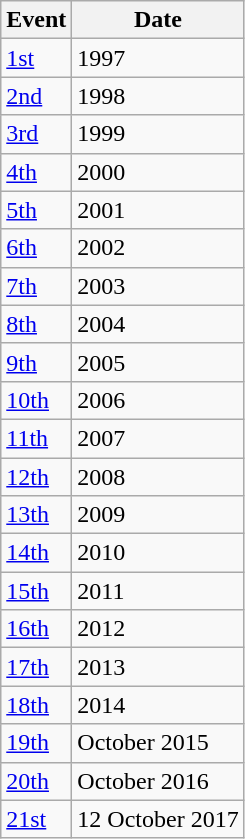<table class="wikitable">
<tr>
<th>Event</th>
<th>Date</th>
</tr>
<tr>
<td><a href='#'>1st</a></td>
<td>1997</td>
</tr>
<tr>
<td><a href='#'>2nd</a></td>
<td>1998</td>
</tr>
<tr>
<td><a href='#'>3rd</a></td>
<td>1999</td>
</tr>
<tr>
<td><a href='#'>4th</a></td>
<td>2000</td>
</tr>
<tr>
<td><a href='#'>5th</a></td>
<td>2001</td>
</tr>
<tr>
<td><a href='#'>6th</a></td>
<td>2002</td>
</tr>
<tr>
<td><a href='#'>7th</a></td>
<td>2003</td>
</tr>
<tr>
<td><a href='#'>8th</a></td>
<td>2004</td>
</tr>
<tr>
<td><a href='#'>9th</a></td>
<td>2005</td>
</tr>
<tr>
<td><a href='#'>10th</a></td>
<td>2006</td>
</tr>
<tr>
<td><a href='#'>11th</a></td>
<td>2007</td>
</tr>
<tr>
<td><a href='#'>12th</a></td>
<td>2008</td>
</tr>
<tr>
<td><a href='#'>13th</a></td>
<td>2009</td>
</tr>
<tr>
<td><a href='#'>14th</a></td>
<td>2010</td>
</tr>
<tr>
<td><a href='#'>15th</a></td>
<td>2011</td>
</tr>
<tr>
<td><a href='#'>16th</a></td>
<td>2012</td>
</tr>
<tr>
<td><a href='#'>17th</a></td>
<td>2013</td>
</tr>
<tr>
<td><a href='#'>18th</a></td>
<td>2014</td>
</tr>
<tr>
<td><a href='#'>19th</a></td>
<td>October 2015</td>
</tr>
<tr>
<td><a href='#'>20th</a></td>
<td>October 2016</td>
</tr>
<tr>
<td><a href='#'>21st</a></td>
<td>12 October 2017</td>
</tr>
</table>
